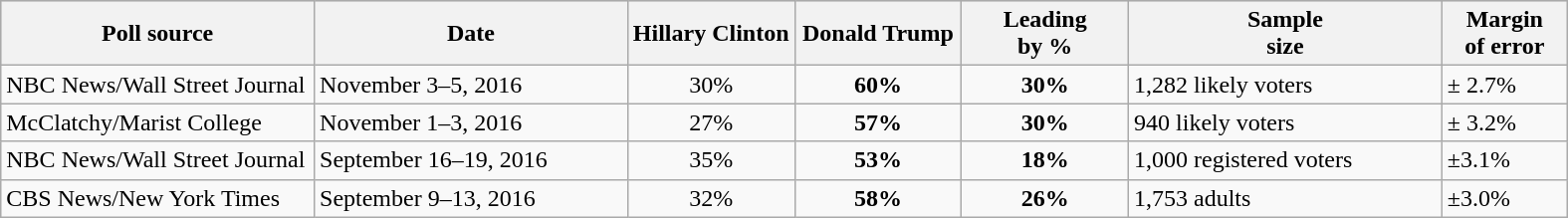<table class="wikitable sortable">
<tr style="background:lightgrey;">
<th width="20%">Poll source</th>
<th width="20%">Date</th>
<th width="10.66%">Hillary Clinton<br><small></small></th>
<th width="10.66%">Donald Trump<br><small></small></th>
<th width="10.66%">Leading<br>by %</th>
<th width="20%">Sample<br>size</th>
<th width="8%">Margin<br>of error</th>
</tr>
<tr>
<td>NBC News/Wall Street Journal</td>
<td>November 3–5, 2016</td>
<td align="center">30%</td>
<td align="center" ><strong>60%</strong></td>
<td align="center" ><strong>30%</strong></td>
<td>1,282 likely voters</td>
<td>± 2.7%</td>
</tr>
<tr>
<td>McClatchy/Marist College</td>
<td>November 1–3, 2016</td>
<td align="center">27%</td>
<td align="center" ><strong>57%</strong></td>
<td align="center" ><strong>30%</strong></td>
<td>940 likely voters</td>
<td>± 3.2%</td>
</tr>
<tr>
<td>NBC News/Wall Street Journal</td>
<td>September 16–19, 2016</td>
<td align="center">35%</td>
<td align="center" ><strong>53%</strong></td>
<td align="center" ><strong>18%</strong></td>
<td>1,000 registered voters</td>
<td>±3.1%</td>
</tr>
<tr>
<td>CBS News/New York Times</td>
<td>September 9–13, 2016</td>
<td align="center">32%</td>
<td align="center" ><strong>58%</strong></td>
<td align="center" ><strong>26%</strong></td>
<td>1,753 adults</td>
<td>±3.0%</td>
</tr>
</table>
